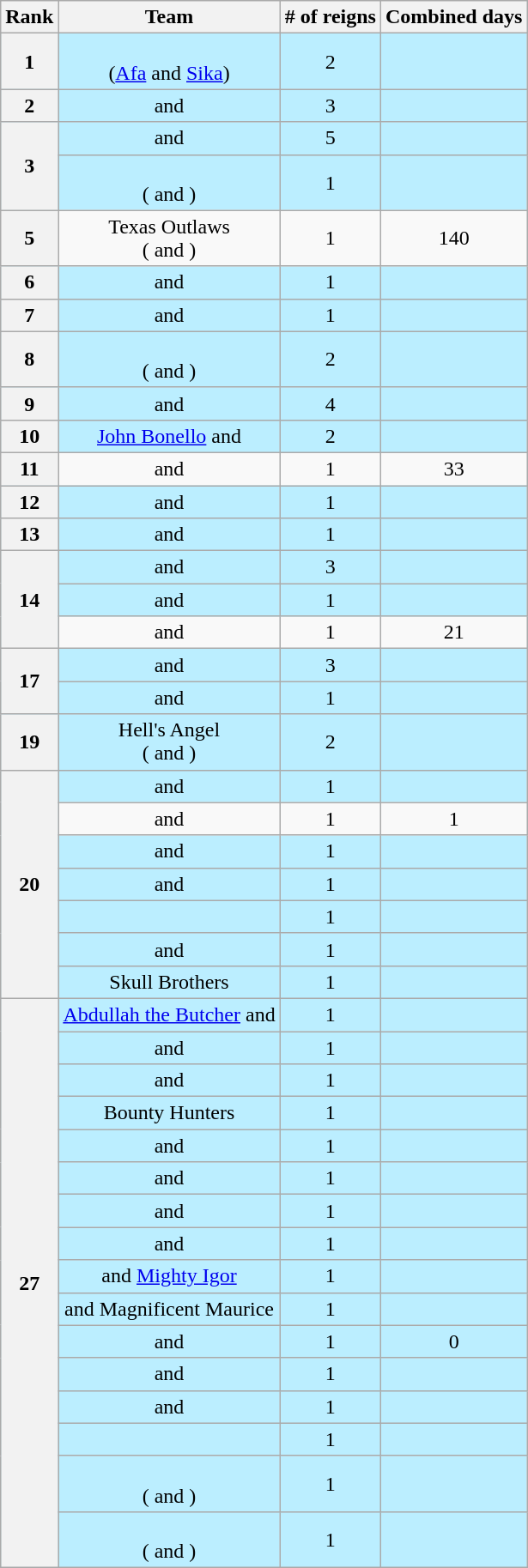<table class="wikitable sortable" style="text-align: center">
<tr>
<th data-sort-type="number" scope="col">Rank</th>
<th scope="col">Team</th>
<th data-sort-type="number" scope="col"># of reigns</th>
<th data-sort-type="number" scope="col">Combined days</th>
</tr>
<tr style="background-color:#bbeeff">
<th scope=row>1</th>
<td><br>(<a href='#'>Afa</a> and <a href='#'>Sika</a>)</td>
<td>2</td>
<td><br></td>
</tr>
<tr style="background-color:#bbeeff">
<th scope=row>2</th>
<td> and </td>
<td>3</td>
<td></td>
</tr>
<tr style="background-color:#bbeeff">
<th scope=row rowspan=2>3</th>
<td> and </td>
<td>5</td>
<td></td>
</tr>
<tr style="background-color:#bbeeff">
<td><br>( and )</td>
<td>1</td>
<td></td>
</tr>
<tr>
<th scope=row>5</th>
<td>Texas Outlaws<br>( and )</td>
<td>1</td>
<td>140</td>
</tr>
<tr style="background-color:#bbeeff">
<th scope=row>6</th>
<td> and </td>
<td>1</td>
<td></td>
</tr>
<tr style="background-color:#bbeeff">
<th scope=row>7</th>
<td> and </td>
<td>1</td>
<td></td>
</tr>
<tr style="background-color:#bbeeff">
<th scope=row>8</th>
<td><br>( and )</td>
<td>2</td>
<td></td>
</tr>
<tr style="background-color:#bbeeff">
<th scope=row>9</th>
<td> and </td>
<td>4</td>
<td></td>
</tr>
<tr style="background-color:#bbeeff">
<th scope=row>10</th>
<td><a href='#'>John Bonello</a> and </td>
<td>2</td>
<td></td>
</tr>
<tr>
<th scope=row>11</th>
<td> and </td>
<td>1</td>
<td>33</td>
</tr>
<tr style="background-color:#bbeeff">
<th scope=row>12</th>
<td> and </td>
<td>1</td>
<td></td>
</tr>
<tr style="background-color:#bbeeff">
<th scope=row>13</th>
<td> and </td>
<td>1</td>
<td></td>
</tr>
<tr style="background-color:#bbeeff">
<th scope=row rowspan=3>14</th>
<td> and </td>
<td>3</td>
<td></td>
</tr>
<tr style="background-color:#bbeeff">
<td> and </td>
<td>1</td>
<td></td>
</tr>
<tr>
<td> and </td>
<td>1</td>
<td>21</td>
</tr>
<tr style="background-color:#bbeeff">
<th scope=row rowspan=2>17</th>
<td> and </td>
<td>3</td>
<td></td>
</tr>
<tr style="background-color:#bbeeff">
<td> and </td>
<td>1</td>
<td></td>
</tr>
<tr style="background-color:#bbeeff">
<th scope=row>19</th>
<td>Hell's Angel<br>( and )</td>
<td>2</td>
<td></td>
</tr>
<tr style="background-color:#bbeeff">
<th scope=row rowspan=7>20</th>
<td> and </td>
<td>1</td>
<td></td>
</tr>
<tr>
<td> and </td>
<td>1</td>
<td>1</td>
</tr>
<tr style="background-color:#bbeeff">
<td> and </td>
<td>1</td>
<td></td>
</tr>
<tr style="background-color:#bbeeff">
<td> and </td>
<td>1</td>
<td></td>
</tr>
<tr style="background-color:#bbeeff">
<td></td>
<td>1</td>
<td></td>
</tr>
<tr style="background-color:#bbeeff">
<td> and </td>
<td>1</td>
<td></td>
</tr>
<tr style="background-color:#bbeeff">
<td>Skull Brothers</td>
<td>1</td>
<td></td>
</tr>
<tr style="background-color:#bbeeff">
<th scope=row rowspan=16>27</th>
<td><a href='#'>Abdullah the Butcher</a> and </td>
<td>1</td>
<td></td>
</tr>
<tr style="background-color:#bbeeff">
<td> and </td>
<td>1</td>
<td></td>
</tr>
<tr style="background-color:#bbeeff">
<td> and </td>
<td>1</td>
<td></td>
</tr>
<tr style="background-color:#bbeeff">
<td>Bounty Hunters</td>
<td>1</td>
<td></td>
</tr>
<tr style="background-color:#bbeeff">
<td> and </td>
<td>1</td>
<td></td>
</tr>
<tr style="background-color:#bbeeff">
<td> and </td>
<td>1</td>
<td></td>
</tr>
<tr style="background-color:#bbeeff">
<td> and </td>
<td>1</td>
<td></td>
</tr>
<tr style="background-color:#bbeeff">
<td> and </td>
<td>1</td>
<td></td>
</tr>
<tr style="background-color:#bbeeff">
<td> and <a href='#'>Mighty Igor</a></td>
<td>1</td>
<td></td>
</tr>
<tr style="background-color:#bbeeff">
<td> and Magnificent Maurice</td>
<td>1</td>
<td></td>
</tr>
<tr style="background-color:#bbeeff">
<td> and </td>
<td>1</td>
<td>0</td>
</tr>
<tr style="background-color:#bbeeff">
<td> and </td>
<td>1</td>
<td></td>
</tr>
<tr style="background-color:#bbeeff">
<td> and </td>
<td>1</td>
<td></td>
</tr>
<tr style="background-color:#bbeeff">
<td></td>
<td>1</td>
<td></td>
</tr>
<tr style="background-color:#bbeeff">
<td><br>( and )</td>
<td>1</td>
<td></td>
</tr>
<tr style="background-color:#bbeeff">
<td><br>( and )</td>
<td>1</td>
<td></td>
</tr>
</table>
